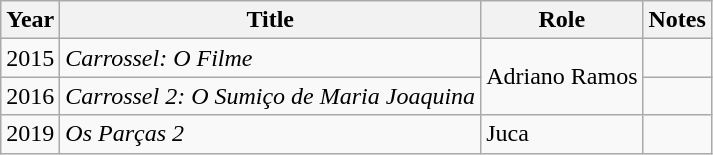<table class="wikitable sortable">
<tr>
<th>Year</th>
<th>Title</th>
<th>Role</th>
<th class="unsortable">Notes</th>
</tr>
<tr>
<td>2015</td>
<td><em>Carrossel: O Filme</em></td>
<td rowspan=2>Adriano Ramos</td>
<td></td>
</tr>
<tr>
<td>2016</td>
<td><em>Carrossel 2: O Sumiço de Maria Joaquina</em></td>
<td></td>
</tr>
<tr>
<td>2019</td>
<td><em>Os Parças 2</em></td>
<td>Juca</td>
<td></td>
</tr>
</table>
